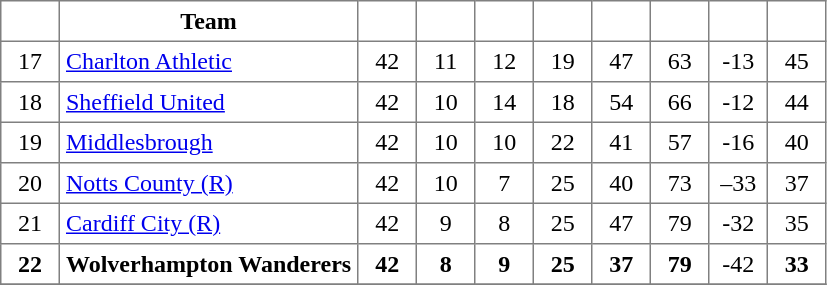<table class="toccolours" border="1" cellpadding="4" cellspacing="0" style="text-align:center; border-collapse: collapse; margin:0;">
<tr>
<th width=30></th>
<th>Team</th>
<th width="30"></th>
<th width="30"></th>
<th width="30"></th>
<th width="30"></th>
<th width="30"></th>
<th width="30"></th>
<th width="30"></th>
<th width="30"></th>
</tr>
<tr>
<td>17</td>
<td align=left><a href='#'>Charlton Athletic</a></td>
<td>42</td>
<td>11</td>
<td>12</td>
<td>19</td>
<td>47</td>
<td>63</td>
<td>-13</td>
<td>45</td>
</tr>
<tr>
<td>18</td>
<td align=left><a href='#'>Sheffield United</a></td>
<td>42</td>
<td>10</td>
<td>14</td>
<td>18</td>
<td>54</td>
<td>66</td>
<td>-12</td>
<td>44</td>
</tr>
<tr>
<td>19</td>
<td align=left><a href='#'>Middlesbrough</a></td>
<td>42</td>
<td>10</td>
<td>10</td>
<td>22</td>
<td>41</td>
<td>57</td>
<td>-16</td>
<td>40</td>
</tr>
<tr>
<td>20</td>
<td align=left><a href='#'>Notts County (R)</a></td>
<td>42</td>
<td>10</td>
<td>7</td>
<td>25</td>
<td>40</td>
<td>73</td>
<td>–33</td>
<td>37</td>
</tr>
<tr>
<td>21</td>
<td align=left><a href='#'>Cardiff City (R)</a></td>
<td>42</td>
<td>9</td>
<td>8</td>
<td>25</td>
<td>47</td>
<td>79</td>
<td>-32</td>
<td>35</td>
</tr>
<tr>
<td><strong>22</strong></td>
<td align=left><strong>Wolverhampton Wanderers</strong></td>
<td><strong>42</strong></td>
<td><strong>8</strong></td>
<td><strong>9</strong></td>
<td><strong>25</strong></td>
<td><strong>37</strong></td>
<td><strong>79</strong></td>
<td>-42</td>
<td><strong>33</strong></td>
</tr>
<tr>
</tr>
</table>
